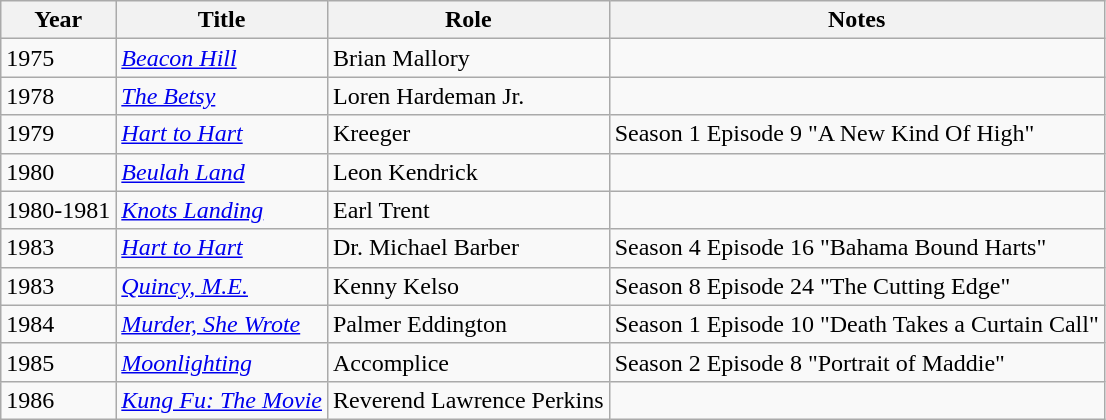<table class="wikitable">
<tr>
<th>Year</th>
<th>Title</th>
<th>Role</th>
<th>Notes</th>
</tr>
<tr>
<td>1975</td>
<td><em><a href='#'>Beacon Hill</a></em></td>
<td>Brian Mallory</td>
<td></td>
</tr>
<tr>
<td>1978</td>
<td><em><a href='#'>The Betsy</a></em></td>
<td>Loren Hardeman Jr.</td>
<td></td>
</tr>
<tr>
<td>1979</td>
<td><em><a href='#'>Hart to Hart</a></em></td>
<td>Kreeger</td>
<td>Season 1 Episode 9 "A New Kind Of High"</td>
</tr>
<tr>
<td>1980</td>
<td><em><a href='#'>Beulah Land</a></em></td>
<td>Leon Kendrick</td>
<td></td>
</tr>
<tr>
<td>1980-1981</td>
<td><em><a href='#'>Knots Landing</a></em></td>
<td>Earl Trent</td>
<td></td>
</tr>
<tr>
<td>1983</td>
<td><em><a href='#'>Hart to Hart</a></em></td>
<td>Dr. Michael Barber</td>
<td>Season 4 Episode 16 "Bahama Bound Harts"</td>
</tr>
<tr>
<td>1983</td>
<td><em><a href='#'>Quincy, M.E.</a></em></td>
<td>Kenny Kelso</td>
<td>Season 8 Episode 24 "The Cutting Edge"</td>
</tr>
<tr>
<td>1984</td>
<td><em><a href='#'>Murder, She Wrote</a></em></td>
<td>Palmer Eddington</td>
<td>Season 1 Episode 10 "Death Takes a Curtain Call"</td>
</tr>
<tr>
<td>1985</td>
<td><em><a href='#'>Moonlighting</a></em></td>
<td>Accomplice</td>
<td>Season 2 Episode 8 "Portrait of Maddie"</td>
</tr>
<tr>
<td>1986</td>
<td><em><a href='#'>Kung Fu: The Movie</a></em></td>
<td>Reverend Lawrence Perkins</td>
<td></td>
</tr>
</table>
